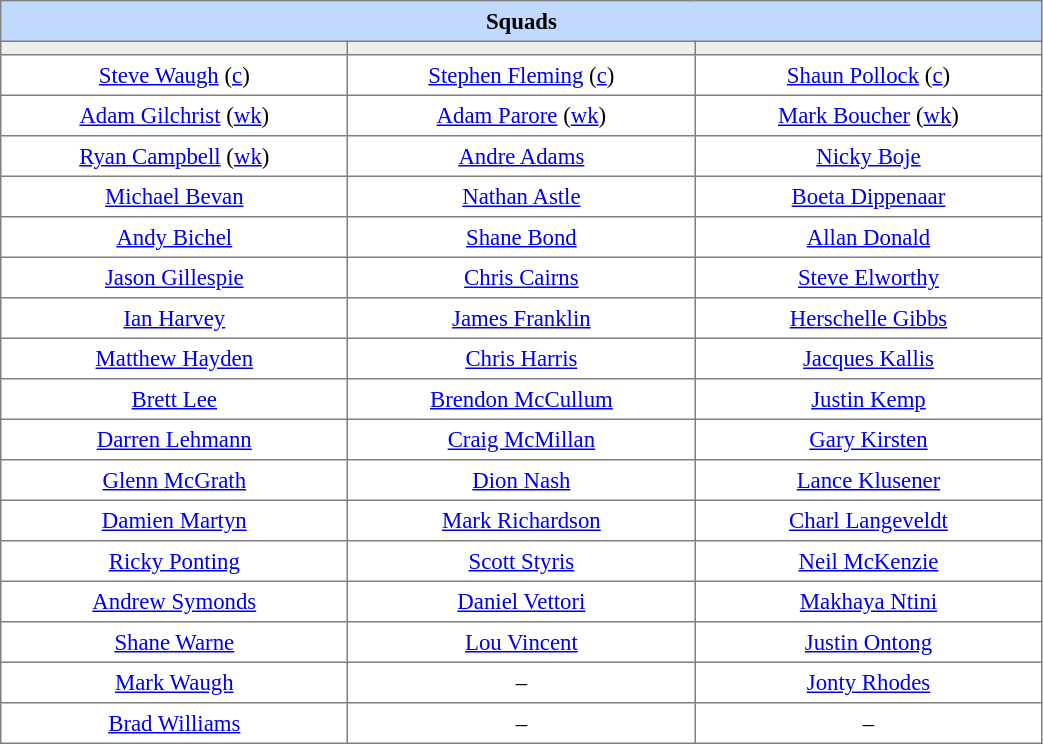<table border="1" cellpadding="4" cellspacing="0" style="text-align:center; font-size:95%; border-collapse:collapse;" width=55%>
<tr style="background:#C1D8FF;">
<th colspan=3>Squads</th>
</tr>
<tr bgcolor="#efefef">
<th width=15%></th>
<th width=15%></th>
<th width=15%></th>
</tr>
<tr>
<td><a href='#'>Steve Waugh</a> (<a href='#'>c</a>)</td>
<td><a href='#'>Stephen Fleming</a> (<a href='#'>c</a>)</td>
<td><a href='#'>Shaun Pollock</a> (<a href='#'>c</a>)</td>
</tr>
<tr>
<td><a href='#'>Adam Gilchrist</a> (<a href='#'>wk</a>)</td>
<td><a href='#'>Adam Parore</a> (<a href='#'>wk</a>)</td>
<td><a href='#'>Mark Boucher</a> (<a href='#'>wk</a>)</td>
</tr>
<tr>
<td><a href='#'>Ryan Campbell</a> (<a href='#'>wk</a>)</td>
<td><a href='#'>Andre Adams</a></td>
<td><a href='#'>Nicky Boje</a></td>
</tr>
<tr>
<td><a href='#'>Michael Bevan</a></td>
<td><a href='#'>Nathan Astle</a></td>
<td><a href='#'>Boeta Dippenaar</a></td>
</tr>
<tr>
<td><a href='#'>Andy Bichel</a></td>
<td><a href='#'>Shane Bond</a></td>
<td><a href='#'>Allan Donald</a></td>
</tr>
<tr>
<td><a href='#'>Jason Gillespie</a></td>
<td><a href='#'>Chris Cairns</a></td>
<td><a href='#'>Steve Elworthy</a></td>
</tr>
<tr>
<td><a href='#'>Ian Harvey</a></td>
<td><a href='#'>James Franklin</a></td>
<td><a href='#'>Herschelle Gibbs</a></td>
</tr>
<tr>
<td><a href='#'>Matthew Hayden</a></td>
<td><a href='#'>Chris Harris</a></td>
<td><a href='#'>Jacques Kallis</a></td>
</tr>
<tr>
<td><a href='#'>Brett Lee</a></td>
<td><a href='#'>Brendon McCullum</a></td>
<td><a href='#'>Justin Kemp</a></td>
</tr>
<tr>
<td><a href='#'>Darren Lehmann</a></td>
<td><a href='#'>Craig McMillan</a></td>
<td><a href='#'>Gary Kirsten</a></td>
</tr>
<tr>
<td><a href='#'>Glenn McGrath</a></td>
<td><a href='#'>Dion Nash</a></td>
<td><a href='#'>Lance Klusener</a></td>
</tr>
<tr>
<td><a href='#'>Damien Martyn</a></td>
<td><a href='#'>Mark Richardson</a></td>
<td><a href='#'>Charl Langeveldt</a></td>
</tr>
<tr>
<td><a href='#'>Ricky Ponting</a></td>
<td><a href='#'>Scott Styris</a></td>
<td><a href='#'>Neil McKenzie</a></td>
</tr>
<tr>
<td><a href='#'>Andrew Symonds</a></td>
<td><a href='#'>Daniel Vettori</a></td>
<td><a href='#'>Makhaya Ntini</a></td>
</tr>
<tr>
<td><a href='#'>Shane Warne</a></td>
<td><a href='#'>Lou Vincent</a></td>
<td><a href='#'>Justin Ontong</a></td>
</tr>
<tr>
<td><a href='#'>Mark Waugh</a></td>
<td>–</td>
<td><a href='#'>Jonty Rhodes</a></td>
</tr>
<tr>
<td><a href='#'>Brad Williams</a></td>
<td>–</td>
<td>–</td>
</tr>
</table>
